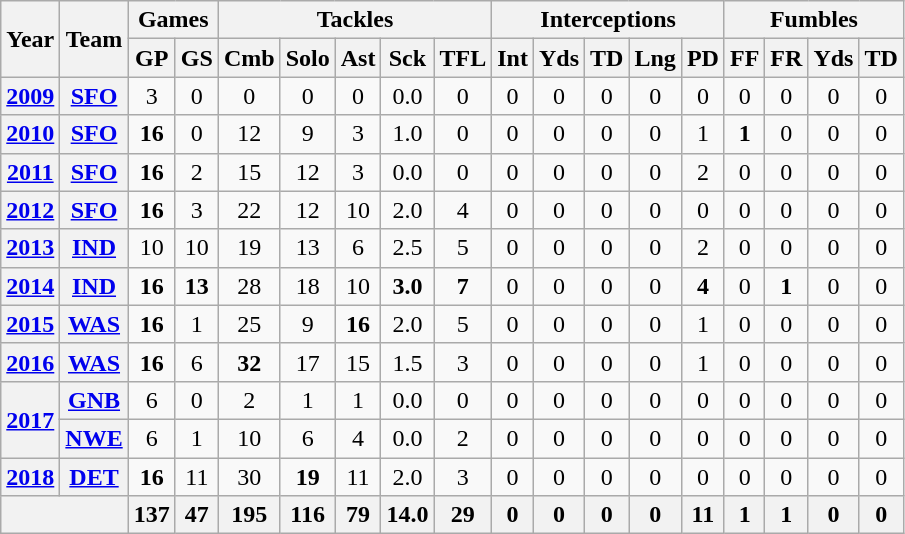<table class="wikitable" style="text-align:center">
<tr>
<th rowspan="2">Year</th>
<th rowspan="2">Team</th>
<th colspan="2">Games</th>
<th colspan="5">Tackles</th>
<th colspan="5">Interceptions</th>
<th colspan="4">Fumbles</th>
</tr>
<tr>
<th>GP</th>
<th>GS</th>
<th>Cmb</th>
<th>Solo</th>
<th>Ast</th>
<th>Sck</th>
<th>TFL</th>
<th>Int</th>
<th>Yds</th>
<th>TD</th>
<th>Lng</th>
<th>PD</th>
<th>FF</th>
<th>FR</th>
<th>Yds</th>
<th>TD</th>
</tr>
<tr>
<th><a href='#'>2009</a></th>
<th><a href='#'>SFO</a></th>
<td>3</td>
<td>0</td>
<td>0</td>
<td>0</td>
<td>0</td>
<td>0.0</td>
<td>0</td>
<td>0</td>
<td>0</td>
<td>0</td>
<td>0</td>
<td>0</td>
<td>0</td>
<td>0</td>
<td>0</td>
<td>0</td>
</tr>
<tr>
<th><a href='#'>2010</a></th>
<th><a href='#'>SFO</a></th>
<td><strong>16</strong></td>
<td>0</td>
<td>12</td>
<td>9</td>
<td>3</td>
<td>1.0</td>
<td>0</td>
<td>0</td>
<td>0</td>
<td>0</td>
<td>0</td>
<td>1</td>
<td><strong>1</strong></td>
<td>0</td>
<td>0</td>
<td>0</td>
</tr>
<tr>
<th><a href='#'>2011</a></th>
<th><a href='#'>SFO</a></th>
<td><strong>16</strong></td>
<td>2</td>
<td>15</td>
<td>12</td>
<td>3</td>
<td>0.0</td>
<td>0</td>
<td>0</td>
<td>0</td>
<td>0</td>
<td>0</td>
<td>2</td>
<td>0</td>
<td>0</td>
<td>0</td>
<td>0</td>
</tr>
<tr>
<th><a href='#'>2012</a></th>
<th><a href='#'>SFO</a></th>
<td><strong>16</strong></td>
<td>3</td>
<td>22</td>
<td>12</td>
<td>10</td>
<td>2.0</td>
<td>4</td>
<td>0</td>
<td>0</td>
<td>0</td>
<td>0</td>
<td>0</td>
<td>0</td>
<td>0</td>
<td>0</td>
<td>0</td>
</tr>
<tr>
<th><a href='#'>2013</a></th>
<th><a href='#'>IND</a></th>
<td>10</td>
<td>10</td>
<td>19</td>
<td>13</td>
<td>6</td>
<td>2.5</td>
<td>5</td>
<td>0</td>
<td>0</td>
<td>0</td>
<td>0</td>
<td>2</td>
<td>0</td>
<td>0</td>
<td>0</td>
<td>0</td>
</tr>
<tr>
<th><a href='#'>2014</a></th>
<th><a href='#'>IND</a></th>
<td><strong>16</strong></td>
<td><strong>13</strong></td>
<td>28</td>
<td>18</td>
<td>10</td>
<td><strong>3.0</strong></td>
<td><strong>7</strong></td>
<td>0</td>
<td>0</td>
<td>0</td>
<td>0</td>
<td><strong>4</strong></td>
<td>0</td>
<td><strong>1</strong></td>
<td>0</td>
<td>0</td>
</tr>
<tr>
<th><a href='#'>2015</a></th>
<th><a href='#'>WAS</a></th>
<td><strong>16</strong></td>
<td>1</td>
<td>25</td>
<td>9</td>
<td><strong>16</strong></td>
<td>2.0</td>
<td>5</td>
<td>0</td>
<td>0</td>
<td>0</td>
<td>0</td>
<td>1</td>
<td>0</td>
<td>0</td>
<td>0</td>
<td>0</td>
</tr>
<tr>
<th><a href='#'>2016</a></th>
<th><a href='#'>WAS</a></th>
<td><strong>16</strong></td>
<td>6</td>
<td><strong>32</strong></td>
<td>17</td>
<td>15</td>
<td>1.5</td>
<td>3</td>
<td>0</td>
<td>0</td>
<td>0</td>
<td>0</td>
<td>1</td>
<td>0</td>
<td>0</td>
<td>0</td>
<td>0</td>
</tr>
<tr>
<th rowspan="2"><a href='#'>2017</a></th>
<th><a href='#'>GNB</a></th>
<td>6</td>
<td>0</td>
<td>2</td>
<td>1</td>
<td>1</td>
<td>0.0</td>
<td>0</td>
<td>0</td>
<td>0</td>
<td>0</td>
<td>0</td>
<td>0</td>
<td>0</td>
<td>0</td>
<td>0</td>
<td>0</td>
</tr>
<tr>
<th><a href='#'>NWE</a></th>
<td>6</td>
<td>1</td>
<td>10</td>
<td>6</td>
<td>4</td>
<td>0.0</td>
<td>2</td>
<td>0</td>
<td>0</td>
<td>0</td>
<td>0</td>
<td>0</td>
<td>0</td>
<td>0</td>
<td>0</td>
<td>0</td>
</tr>
<tr>
<th><a href='#'>2018</a></th>
<th><a href='#'>DET</a></th>
<td><strong>16</strong></td>
<td>11</td>
<td>30</td>
<td><strong>19</strong></td>
<td>11</td>
<td>2.0</td>
<td>3</td>
<td>0</td>
<td>0</td>
<td>0</td>
<td>0</td>
<td>0</td>
<td>0</td>
<td>0</td>
<td>0</td>
<td>0</td>
</tr>
<tr>
<th colspan="2"></th>
<th>137</th>
<th>47</th>
<th>195</th>
<th>116</th>
<th>79</th>
<th>14.0</th>
<th>29</th>
<th>0</th>
<th>0</th>
<th>0</th>
<th>0</th>
<th>11</th>
<th>1</th>
<th>1</th>
<th>0</th>
<th>0</th>
</tr>
</table>
